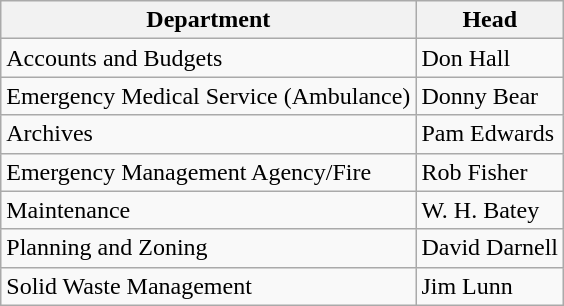<table class="wikitable">
<tr>
<th>Department</th>
<th>Head</th>
</tr>
<tr>
<td>Accounts and Budgets</td>
<td>Don Hall</td>
</tr>
<tr>
<td>Emergency Medical Service (Ambulance)</td>
<td>Donny Bear</td>
</tr>
<tr>
<td>Archives</td>
<td>Pam Edwards</td>
</tr>
<tr>
<td>Emergency Management Agency/Fire</td>
<td>Rob Fisher</td>
</tr>
<tr>
<td>Maintenance</td>
<td>W. H. Batey</td>
</tr>
<tr>
<td>Planning and Zoning</td>
<td>David Darnell</td>
</tr>
<tr>
<td>Solid Waste Management</td>
<td>Jim Lunn</td>
</tr>
</table>
